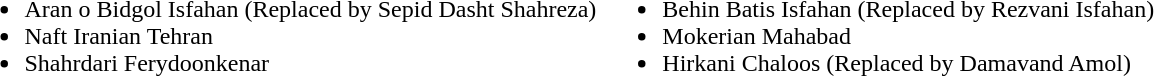<table>
<tr style="vertical-align: top;">
<td><br><ul><li>Aran o Bidgol Isfahan (Replaced by Sepid Dasht Shahreza)</li><li>Naft Iranian Tehran</li><li>Shahrdari Ferydoonkenar</li></ul></td>
<td><br><ul><li>Behin Batis Isfahan (Replaced by Rezvani Isfahan)</li><li>Mokerian Mahabad</li><li>Hirkani Chaloos (Replaced by Damavand Amol)</li></ul></td>
</tr>
</table>
